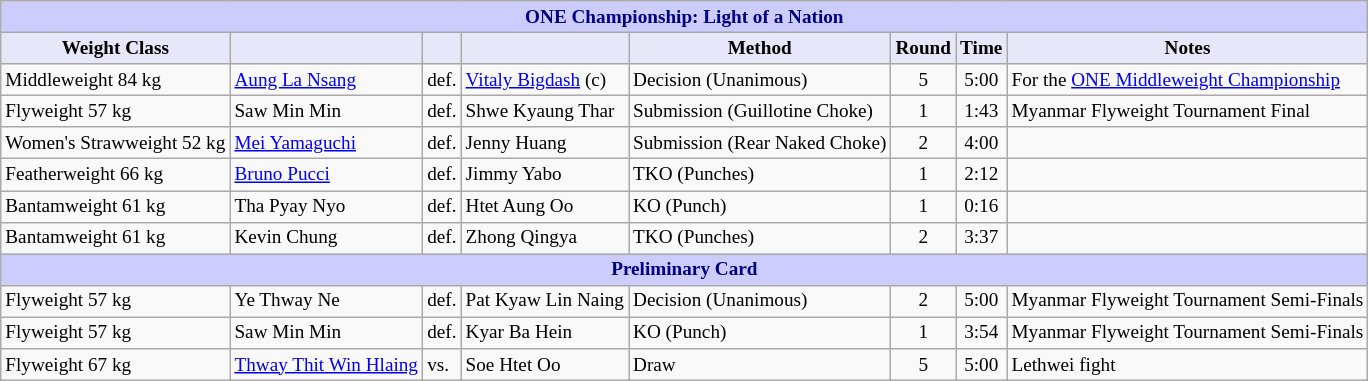<table class="wikitable" style="font-size: 80%;">
<tr>
<th colspan="8" style="background-color: #ccf; color: #000080; text-align: center;"><strong>ONE Championship: Light of a Nation</strong></th>
</tr>
<tr>
<th colspan="1" style="background-color: #E6E8FA; color: #000000; text-align: center;">Weight Class</th>
<th colspan="1" style="background-color: #E6E8FA; color: #000000; text-align: center;"></th>
<th colspan="1" style="background-color: #E6E8FA; color: #000000; text-align: center;"></th>
<th colspan="1" style="background-color: #E6E8FA; color: #000000; text-align: center;"></th>
<th colspan="1" style="background-color: #E6E8FA; color: #000000; text-align: center;">Method</th>
<th colspan="1" style="background-color: #E6E8FA; color: #000000; text-align: center;">Round</th>
<th colspan="1" style="background-color: #E6E8FA; color: #000000; text-align: center;">Time</th>
<th colspan="1" style="background-color: #E6E8FA; color: #000000; text-align: center;">Notes</th>
</tr>
<tr>
<td>Middleweight 84 kg</td>
<td> <a href='#'>Aung La Nsang</a></td>
<td>def.</td>
<td> <a href='#'>Vitaly Bigdash</a>  (c)</td>
<td>Decision (Unanimous)</td>
<td align=center>5</td>
<td align=center>5:00</td>
<td>For the <a href='#'>ONE Middleweight Championship</a></td>
</tr>
<tr>
<td>Flyweight 57 kg</td>
<td> Saw Min Min</td>
<td>def.</td>
<td> Shwe Kyaung Thar</td>
<td>Submission (Guillotine Choke)</td>
<td align=center>1</td>
<td align=center>1:43</td>
<td>Myanmar Flyweight Tournament Final</td>
</tr>
<tr>
<td>Women's Strawweight 52 kg</td>
<td> <a href='#'>Mei Yamaguchi</a></td>
<td>def.</td>
<td> Jenny Huang</td>
<td>Submission (Rear Naked Choke)</td>
<td align=center>2</td>
<td align=center>4:00</td>
<td></td>
</tr>
<tr>
<td>Featherweight 66 kg</td>
<td> <a href='#'>Bruno Pucci</a></td>
<td>def.</td>
<td> Jimmy Yabo</td>
<td>TKO (Punches)</td>
<td align=center>1</td>
<td align=center>2:12</td>
<td></td>
</tr>
<tr>
<td>Bantamweight 61 kg</td>
<td> Tha Pyay Nyo</td>
<td>def.</td>
<td> Htet Aung Oo</td>
<td>KO (Punch)</td>
<td align=center>1</td>
<td align=center>0:16</td>
<td></td>
</tr>
<tr>
<td>Bantamweight 61 kg</td>
<td> Kevin Chung</td>
<td>def.</td>
<td> Zhong Qingya</td>
<td>TKO (Punches)</td>
<td align=center>2</td>
<td align=center>3:37</td>
<td></td>
</tr>
<tr>
<th colspan="8" style="background-color: #ccf; color: #000080; text-align: center;"><strong>Preliminary Card</strong></th>
</tr>
<tr>
<td>Flyweight 57 kg</td>
<td> Ye Thway Ne</td>
<td>def.</td>
<td> Pat Kyaw Lin Naing</td>
<td>Decision (Unanimous)</td>
<td align=center>2</td>
<td align=center>5:00</td>
<td>Myanmar Flyweight Tournament Semi-Finals</td>
</tr>
<tr>
<td>Flyweight 57 kg</td>
<td> Saw Min Min</td>
<td>def.</td>
<td> Kyar Ba Hein</td>
<td>KO (Punch)</td>
<td align=center>1</td>
<td align=center>3:54</td>
<td>Myanmar Flyweight Tournament Semi-Finals</td>
</tr>
<tr>
<td>Flyweight 67 kg</td>
<td> <a href='#'>Thway Thit Win Hlaing</a></td>
<td>vs.</td>
<td> Soe Htet Oo</td>
<td>Draw</td>
<td align=center>5</td>
<td align=center>5:00</td>
<td>Lethwei fight</td>
</tr>
</table>
